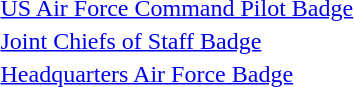<table>
<tr>
<td></td>
<td><a href='#'>US Air Force Command Pilot Badge</a></td>
</tr>
<tr>
<td></td>
<td><a href='#'>Joint Chiefs of Staff Badge</a></td>
</tr>
<tr>
<td></td>
<td><a href='#'>Headquarters Air Force Badge</a></td>
</tr>
</table>
